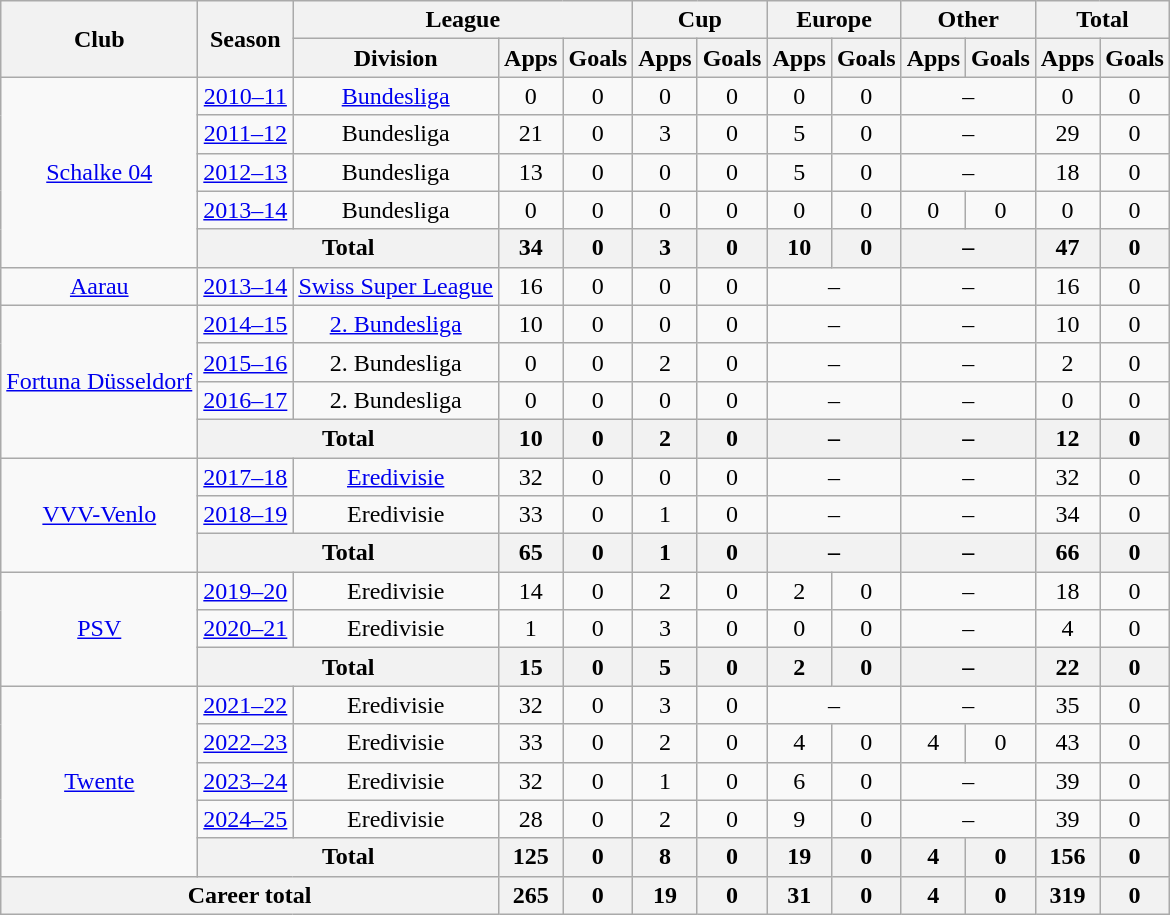<table class="wikitable" style="text-align: center;">
<tr>
<th rowspan="2">Club</th>
<th rowspan="2">Season</th>
<th colspan="3">League</th>
<th colspan="2">Cup</th>
<th colspan="2">Europe</th>
<th colspan="2">Other</th>
<th colspan="2">Total</th>
</tr>
<tr>
<th>Division</th>
<th>Apps</th>
<th>Goals</th>
<th>Apps</th>
<th>Goals</th>
<th>Apps</th>
<th>Goals</th>
<th>Apps</th>
<th>Goals</th>
<th>Apps</th>
<th>Goals</th>
</tr>
<tr>
<td rowspan="5"><a href='#'>Schalke 04</a></td>
<td><a href='#'>2010–11</a></td>
<td><a href='#'>Bundesliga</a></td>
<td>0</td>
<td>0</td>
<td>0</td>
<td>0</td>
<td>0</td>
<td>0</td>
<td colspan="2">–</td>
<td>0</td>
<td>0</td>
</tr>
<tr>
<td><a href='#'>2011–12</a></td>
<td>Bundesliga</td>
<td>21</td>
<td>0</td>
<td>3</td>
<td>0</td>
<td>5</td>
<td>0</td>
<td colspan="2">–</td>
<td>29</td>
<td>0</td>
</tr>
<tr>
<td><a href='#'>2012–13</a></td>
<td>Bundesliga</td>
<td>13</td>
<td>0</td>
<td>0</td>
<td>0</td>
<td>5</td>
<td>0</td>
<td colspan="2">–</td>
<td>18</td>
<td>0</td>
</tr>
<tr>
<td><a href='#'>2013–14</a></td>
<td>Bundesliga</td>
<td>0</td>
<td>0</td>
<td>0</td>
<td>0</td>
<td>0</td>
<td>0</td>
<td>0</td>
<td>0</td>
<td>0</td>
<td>0</td>
</tr>
<tr>
<th colspan="2">Total</th>
<th>34</th>
<th>0</th>
<th>3</th>
<th>0</th>
<th>10</th>
<th>0</th>
<th colspan="2">–</th>
<th>47</th>
<th>0</th>
</tr>
<tr>
<td><a href='#'>Aarau</a></td>
<td><a href='#'>2013–14</a></td>
<td><a href='#'>Swiss Super League</a></td>
<td>16</td>
<td>0</td>
<td>0</td>
<td>0</td>
<td colspan="2">–</td>
<td colspan="2">–</td>
<td>16</td>
<td>0</td>
</tr>
<tr>
<td rowspan="4"><a href='#'>Fortuna Düsseldorf</a></td>
<td><a href='#'>2014–15</a></td>
<td><a href='#'>2. Bundesliga</a></td>
<td>10</td>
<td>0</td>
<td>0</td>
<td>0</td>
<td colspan="2">–</td>
<td colspan="2">–</td>
<td>10</td>
<td>0</td>
</tr>
<tr>
<td><a href='#'>2015–16</a></td>
<td>2. Bundesliga</td>
<td>0</td>
<td>0</td>
<td>2</td>
<td>0</td>
<td colspan="2">–</td>
<td colspan="2">–</td>
<td>2</td>
<td>0</td>
</tr>
<tr>
<td><a href='#'>2016–17</a></td>
<td>2. Bundesliga</td>
<td>0</td>
<td>0</td>
<td>0</td>
<td>0</td>
<td colspan="2">–</td>
<td colspan="2">–</td>
<td>0</td>
<td>0</td>
</tr>
<tr>
<th colspan="2">Total</th>
<th>10</th>
<th>0</th>
<th>2</th>
<th>0</th>
<th colspan="2">–</th>
<th colspan="2">–</th>
<th>12</th>
<th>0</th>
</tr>
<tr>
<td rowspan="3"><a href='#'>VVV-Venlo</a></td>
<td><a href='#'>2017–18</a></td>
<td><a href='#'>Eredivisie</a></td>
<td>32</td>
<td>0</td>
<td>0</td>
<td>0</td>
<td colspan="2">–</td>
<td colspan="2">–</td>
<td>32</td>
<td>0</td>
</tr>
<tr>
<td><a href='#'>2018–19</a></td>
<td>Eredivisie</td>
<td>33</td>
<td>0</td>
<td>1</td>
<td>0</td>
<td colspan="2">–</td>
<td colspan="2">–</td>
<td>34</td>
<td>0</td>
</tr>
<tr>
<th colspan="2">Total</th>
<th>65</th>
<th>0</th>
<th>1</th>
<th>0</th>
<th colspan="2">–</th>
<th colspan="2">–</th>
<th>66</th>
<th>0</th>
</tr>
<tr>
<td rowspan="3"><a href='#'>PSV</a></td>
<td><a href='#'>2019–20</a></td>
<td>Eredivisie</td>
<td>14</td>
<td>0</td>
<td>2</td>
<td>0</td>
<td>2</td>
<td>0</td>
<td colspan="2">–</td>
<td>18</td>
<td>0</td>
</tr>
<tr>
<td><a href='#'>2020–21</a></td>
<td>Eredivisie</td>
<td>1</td>
<td>0</td>
<td>3</td>
<td>0</td>
<td>0</td>
<td>0</td>
<td colspan="2">–</td>
<td>4</td>
<td>0</td>
</tr>
<tr>
<th colspan="2">Total</th>
<th>15</th>
<th>0</th>
<th>5</th>
<th>0</th>
<th>2</th>
<th>0</th>
<th colspan="2">–</th>
<th>22</th>
<th>0</th>
</tr>
<tr>
<td rowspan="5"><a href='#'>Twente</a></td>
<td><a href='#'>2021–22</a></td>
<td>Eredivisie</td>
<td>32</td>
<td>0</td>
<td>3</td>
<td>0</td>
<td colspan="2">–</td>
<td colspan="2">–</td>
<td>35</td>
<td>0</td>
</tr>
<tr>
<td><a href='#'>2022–23</a></td>
<td>Eredivisie</td>
<td>33</td>
<td>0</td>
<td>2</td>
<td>0</td>
<td>4</td>
<td>0</td>
<td>4</td>
<td>0</td>
<td>43</td>
<td>0</td>
</tr>
<tr>
<td><a href='#'>2023–24</a></td>
<td>Eredivisie</td>
<td>32</td>
<td>0</td>
<td>1</td>
<td>0</td>
<td>6</td>
<td>0</td>
<td colspan="2">–</td>
<td>39</td>
<td>0</td>
</tr>
<tr>
<td><a href='#'>2024–25</a></td>
<td>Eredivisie</td>
<td>28</td>
<td>0</td>
<td>2</td>
<td>0</td>
<td>9</td>
<td>0</td>
<td colspan="2">–</td>
<td>39</td>
<td>0</td>
</tr>
<tr>
<th colspan="2">Total</th>
<th>125</th>
<th>0</th>
<th>8</th>
<th>0</th>
<th>19</th>
<th>0</th>
<th>4</th>
<th>0</th>
<th>156</th>
<th>0</th>
</tr>
<tr>
<th colspan="3">Career total</th>
<th>265</th>
<th>0</th>
<th>19</th>
<th>0</th>
<th>31</th>
<th>0</th>
<th>4</th>
<th>0</th>
<th>319</th>
<th>0</th>
</tr>
</table>
